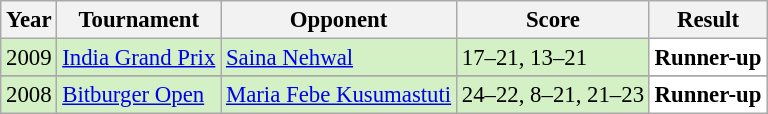<table class="sortable wikitable" style="font-size: 95%;">
<tr>
<th>Year</th>
<th>Tournament</th>
<th>Opponent</th>
<th>Score</th>
<th>Result</th>
</tr>
<tr style="background:#D4F1C5">
<td align="center">2009</td>
<td align="left"><a href='#'>India Grand Prix</a></td>
<td align="left"> <a href='#'>Saina Nehwal</a></td>
<td align="left">17–21, 13–21</td>
<td style="text-align:left; background:white"> <strong>Runner-up</strong></td>
</tr>
<tr>
</tr>
<tr style="background:#D4F1C5">
<td align="center">2008</td>
<td align="left"><a href='#'>Bitburger Open</a></td>
<td align="left"> <a href='#'>Maria Febe Kusumastuti</a></td>
<td align="left">24–22, 8–21, 21–23</td>
<td style="text-align:left; background:white"> <strong>Runner-up</strong></td>
</tr>
</table>
